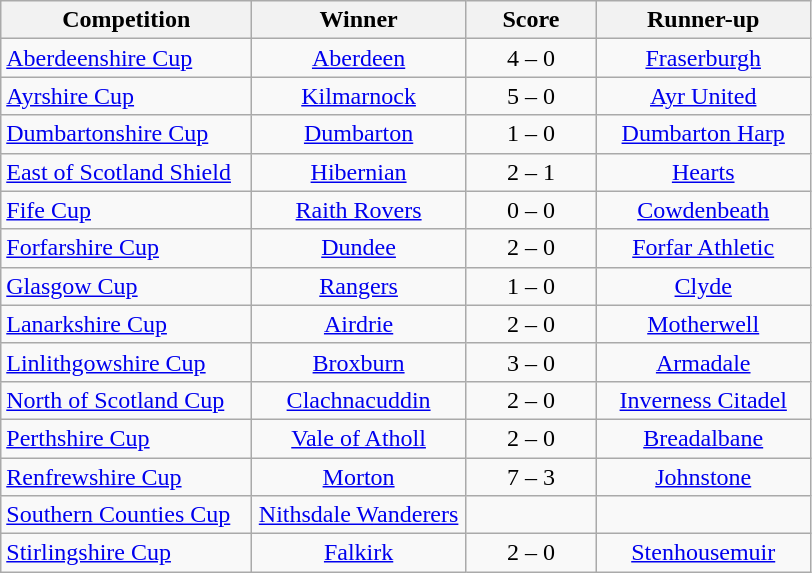<table class="wikitable" style="text-align: center;">
<tr>
<th width=160>Competition</th>
<th width=135>Winner</th>
<th width=80>Score</th>
<th width=135>Runner-up</th>
</tr>
<tr>
<td align=left><a href='#'>Aberdeenshire Cup</a></td>
<td><a href='#'>Aberdeen</a></td>
<td>4 – 0</td>
<td><a href='#'>Fraserburgh</a></td>
</tr>
<tr>
<td align=left><a href='#'>Ayrshire Cup</a></td>
<td><a href='#'>Kilmarnock</a></td>
<td>5 – 0</td>
<td><a href='#'>Ayr United</a></td>
</tr>
<tr>
<td align=left><a href='#'>Dumbartonshire Cup</a></td>
<td><a href='#'>Dumbarton</a></td>
<td>1 – 0</td>
<td><a href='#'>Dumbarton Harp</a></td>
</tr>
<tr>
<td align=left><a href='#'>East of Scotland Shield</a></td>
<td><a href='#'>Hibernian</a></td>
<td>2 – 1</td>
<td><a href='#'>Hearts</a></td>
</tr>
<tr>
<td align=left><a href='#'>Fife Cup</a></td>
<td><a href='#'>Raith Rovers</a></td>
<td>0 – 0</td>
<td><a href='#'>Cowdenbeath</a></td>
</tr>
<tr>
<td align=left><a href='#'>Forfarshire Cup</a></td>
<td><a href='#'>Dundee</a></td>
<td>2 – 0</td>
<td><a href='#'>Forfar Athletic</a></td>
</tr>
<tr>
<td align=left><a href='#'>Glasgow Cup</a></td>
<td><a href='#'>Rangers</a></td>
<td>1 – 0</td>
<td><a href='#'>Clyde</a></td>
</tr>
<tr>
<td align=left><a href='#'>Lanarkshire Cup</a></td>
<td><a href='#'>Airdrie</a></td>
<td>2 – 0</td>
<td><a href='#'>Motherwell</a></td>
</tr>
<tr>
<td align=left><a href='#'>Linlithgowshire Cup</a></td>
<td><a href='#'>Broxburn</a></td>
<td>3 – 0</td>
<td><a href='#'>Armadale</a></td>
</tr>
<tr>
<td align=left><a href='#'>North of Scotland Cup</a></td>
<td><a href='#'>Clachnacuddin</a></td>
<td>2 – 0</td>
<td><a href='#'>Inverness Citadel</a></td>
</tr>
<tr>
<td align=left><a href='#'>Perthshire Cup</a></td>
<td><a href='#'>Vale of Atholl</a></td>
<td>2 – 0</td>
<td><a href='#'>Breadalbane</a></td>
</tr>
<tr>
<td align=left><a href='#'>Renfrewshire Cup</a></td>
<td><a href='#'>Morton</a></td>
<td>7 – 3</td>
<td><a href='#'>Johnstone</a></td>
</tr>
<tr>
<td align=left><a href='#'>Southern Counties Cup</a></td>
<td><a href='#'>Nithsdale Wanderers</a></td>
<td></td>
<td></td>
</tr>
<tr>
<td align=left><a href='#'>Stirlingshire Cup</a></td>
<td><a href='#'>Falkirk</a></td>
<td>2 – 0</td>
<td><a href='#'>Stenhousemuir</a></td>
</tr>
</table>
